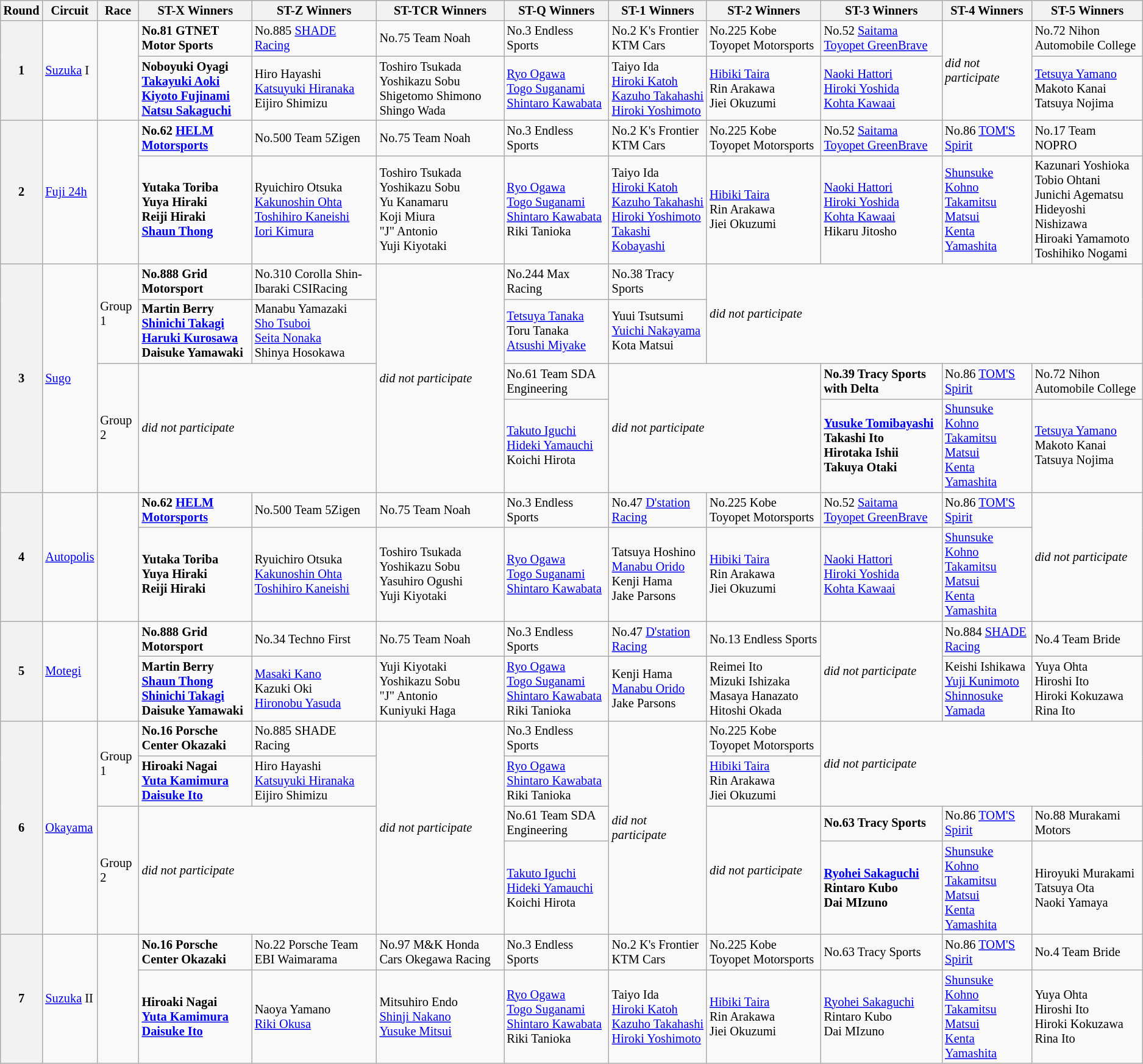<table class="wikitable" style="font-size: 85%">
<tr>
<th>Round</th>
<th>Circuit</th>
<th>Race</th>
<th>ST-X Winners</th>
<th>ST-Z Winners</th>
<th>ST-TCR Winners</th>
<th>ST-Q Winners</th>
<th>ST-1 Winners</th>
<th>ST-2 Winners</th>
<th>ST-3 Winners</th>
<th>ST-4 Winners</th>
<th>ST-5 Winners</th>
</tr>
<tr>
<th rowspan="2">1</th>
<td rowspan="2"><a href='#'>Suzuka</a> I</td>
<td rowspan="2"></td>
<td><strong>No.81 GTNET Motor Sports</strong></td>
<td>No.885 <a href='#'>SHADE Racing</a></td>
<td>No.75 Team Noah</td>
<td>No.3 Endless Sports</td>
<td>No.2 K's Frontier KTM Cars</td>
<td>No.225 Kobe Toyopet Motorsports</td>
<td>No.52 <a href='#'>Saitama Toyopet GreenBrave</a></td>
<td rowspan="2"><em>did not participate</em></td>
<td>No.72 Nihon Automobile College</td>
</tr>
<tr>
<td><strong> Noboyuki Oyagi<br> <a href='#'>Takayuki Aoki</a><br> <a href='#'>Kiyoto Fujinami</a><br> <a href='#'>Natsu Sakaguchi</a></strong></td>
<td> Hiro Hayashi<br> <a href='#'>Katsuyuki Hiranaka</a><br> Eijiro Shimizu</td>
<td> Toshiro Tsukada<br> Yoshikazu Sobu<br> Shigetomo Shimono<br> Shingo Wada</td>
<td> <a href='#'>Ryo Ogawa</a><br> <a href='#'>Togo Suganami</a><br> <a href='#'>Shintaro Kawabata</a></td>
<td> Taiyo Ida<br> <a href='#'>Hiroki Katoh</a><br> <a href='#'>Kazuho Takahashi</a><br> <a href='#'>Hiroki Yoshimoto</a></td>
<td> <a href='#'>Hibiki Taira</a><br> Rin Arakawa<br> Jiei Okuzumi</td>
<td> <a href='#'>Naoki Hattori</a><br> <a href='#'>Hiroki Yoshida</a><br> <a href='#'>Kohta Kawaai</a></td>
<td> <a href='#'>Tetsuya Yamano</a><br> Makoto Kanai<br> Tatsuya Nojima</td>
</tr>
<tr>
<th rowspan="2">2</th>
<td rowspan="2"><a href='#'>Fuji 24h</a></td>
<td rowspan="2"></td>
<td><strong>No.62 <a href='#'>HELM Motorsports</a></strong></td>
<td>No.500 Team 5Zigen</td>
<td>No.75 Team Noah</td>
<td>No.3 Endless Sports</td>
<td>No.2 K's Frontier KTM Cars</td>
<td>No.225 Kobe Toyopet Motorsports</td>
<td>No.52 <a href='#'>Saitama Toyopet GreenBrave</a></td>
<td>No.86 <a href='#'>TOM'S Spirit</a></td>
<td>No.17 Team NOPRO</td>
</tr>
<tr>
<td><strong> Yutaka Toriba<br> Yuya Hiraki<br> Reiji Hiraki<br> <a href='#'>Shaun Thong</a></strong></td>
<td> Ryuichiro Otsuka<br> <a href='#'>Kakunoshin Ohta</a><br> <a href='#'>Toshihiro Kaneishi</a><br> <a href='#'>Iori Kimura</a></td>
<td> Toshiro Tsukada<br> Yoshikazu Sobu<br> Yu Kanamaru<br> Koji Miura<br> "J" Antonio<br> Yuji Kiyotaki</td>
<td> <a href='#'>Ryo Ogawa</a><br> <a href='#'>Togo Suganami</a><br> <a href='#'>Shintaro Kawabata</a><br> Riki Tanioka</td>
<td> Taiyo Ida<br> <a href='#'>Hiroki Katoh</a><br> <a href='#'>Kazuho Takahashi</a><br> <a href='#'>Hiroki Yoshimoto</a><br> <a href='#'>Takashi Kobayashi</a></td>
<td> <a href='#'>Hibiki Taira</a><br> Rin Arakawa<br> Jiei Okuzumi</td>
<td> <a href='#'>Naoki Hattori</a><br> <a href='#'>Hiroki Yoshida</a><br> <a href='#'>Kohta Kawaai</a><br> Hikaru Jitosho</td>
<td> <a href='#'>Shunsuke Kohno</a><br> <a href='#'>Takamitsu Matsui</a><br> <a href='#'>Kenta Yamashita</a></td>
<td> Kazunari Yoshioka<br> Tobio Ohtani<br> Junichi Agematsu<br> Hideyoshi Nishizawa<br> Hiroaki Yamamoto<br> Toshihiko Nogami</td>
</tr>
<tr>
<th rowspan="4">3</th>
<td rowspan="4"><a href='#'>Sugo</a></td>
<td rowspan="2">Group 1</td>
<td><strong>No.888 Grid Motorsport</strong></td>
<td>No.310 Corolla Shin-Ibaraki CSIRacing</td>
<td rowspan="4"><em>did not participate</em></td>
<td>No.244 Max Racing</td>
<td>No.38 Tracy Sports</td>
<td colspan="4" rowspan="2"><em>did not participate</em></td>
</tr>
<tr>
<td><strong> Martin Berry<br> <a href='#'>Shinichi Takagi</a><br> <a href='#'>Haruki Kurosawa</a><br> Daisuke Yamawaki</strong></td>
<td> Manabu Yamazaki<br> <a href='#'>Sho Tsuboi</a><br> <a href='#'>Seita Nonaka</a><br> Shinya Hosokawa</td>
<td> <a href='#'>Tetsuya Tanaka</a><br> Toru Tanaka<br> <a href='#'>Atsushi Miyake</a></td>
<td> Yuui Tsutsumi<br> <a href='#'>Yuichi Nakayama</a><br> Kota Matsui</td>
</tr>
<tr>
<td rowspan="2">Group 2</td>
<td colspan="2" rowspan="2"><em>did not participate</em></td>
<td>No.61 Team SDA Engineering</td>
<td colspan="2" rowspan="2"><em>did not participate</em></td>
<td><strong>No.39 Tracy Sports with Delta</strong></td>
<td>No.86 <a href='#'>TOM'S Spirit</a></td>
<td>No.72 Nihon Automobile College</td>
</tr>
<tr>
<td> <a href='#'>Takuto Iguchi</a><br> <a href='#'>Hideki Yamauchi</a><br> Koichi Hirota</td>
<td><strong> <a href='#'>Yusuke Tomibayashi</a><br> Takashi Ito<br> Hirotaka Ishii<br> Takuya Otaki</strong></td>
<td> <a href='#'>Shunsuke Kohno</a><br> <a href='#'>Takamitsu Matsui</a><br> <a href='#'>Kenta Yamashita</a></td>
<td> <a href='#'>Tetsuya Yamano</a><br> Makoto Kanai<br> Tatsuya Nojima</td>
</tr>
<tr>
<th rowspan="2">4</th>
<td rowspan="2"><a href='#'>Autopolis</a></td>
<td rowspan="2"></td>
<td><strong>No.62 <a href='#'>HELM Motorsports</a></strong></td>
<td>No.500 Team 5Zigen</td>
<td>No.75 Team Noah</td>
<td>No.3 Endless Sports</td>
<td>No.47 <a href='#'>D'station Racing</a></td>
<td>No.225 Kobe Toyopet Motorsports</td>
<td>No.52 <a href='#'>Saitama Toyopet GreenBrave</a></td>
<td>No.86 <a href='#'>TOM'S Spirit</a></td>
<td rowspan="2"><em>did not participate</em></td>
</tr>
<tr>
<td><strong> Yutaka Toriba<br> Yuya Hiraki<br> Reiji Hiraki</strong></td>
<td> Ryuichiro Otsuka<br> <a href='#'>Kakunoshin Ohta</a><br> <a href='#'>Toshihiro Kaneishi</a></td>
<td> Toshiro Tsukada<br> Yoshikazu Sobu<br> Yasuhiro Ogushi<br> Yuji Kiyotaki</td>
<td> <a href='#'>Ryo Ogawa</a><br> <a href='#'>Togo Suganami</a><br> <a href='#'>Shintaro Kawabata</a></td>
<td> Tatsuya Hoshino<br> <a href='#'>Manabu Orido</a><br> Kenji Hama<br> Jake Parsons</td>
<td> <a href='#'>Hibiki Taira</a><br> Rin Arakawa<br> Jiei Okuzumi</td>
<td> <a href='#'>Naoki Hattori</a><br> <a href='#'>Hiroki Yoshida</a><br> <a href='#'>Kohta Kawaai</a></td>
<td> <a href='#'>Shunsuke Kohno</a><br> <a href='#'>Takamitsu Matsui</a><br> <a href='#'>Kenta Yamashita</a></td>
</tr>
<tr>
<th rowspan="2">5</th>
<td rowspan="2"><a href='#'>Motegi</a></td>
<td rowspan="2"></td>
<td><strong>No.888 Grid Motorsport</strong></td>
<td>No.34 Techno First</td>
<td>No.75 Team Noah</td>
<td>No.3 Endless Sports</td>
<td>No.47 <a href='#'>D'station Racing</a></td>
<td>No.13 Endless Sports</td>
<td rowspan="2"><em>did not participate</em></td>
<td>No.884 <a href='#'>SHADE Racing</a></td>
<td>No.4 Team Bride</td>
</tr>
<tr>
<td><strong> Martin Berry<br> <a href='#'>Shaun Thong</a><br> <a href='#'>Shinichi Takagi</a><br> Daisuke Yamawaki</strong></td>
<td> <a href='#'>Masaki Kano</a><br> Kazuki Oki<br> <a href='#'>Hironobu Yasuda</a></td>
<td> Yuji Kiyotaki<br> Yoshikazu Sobu<br> "J" Antonio<br> Kuniyuki Haga</td>
<td> <a href='#'>Ryo Ogawa</a><br> <a href='#'>Togo Suganami</a><br> <a href='#'>Shintaro Kawabata</a><br> Riki Tanioka</td>
<td> Kenji Hama<br> <a href='#'>Manabu Orido</a><br> Jake Parsons</td>
<td> Reimei Ito<br> Mizuki Ishizaka<br> Masaya Hanazato<br> Hitoshi Okada</td>
<td> Keishi Ishikawa<br> <a href='#'>Yuji Kunimoto</a><br> <a href='#'>Shinnosuke Yamada</a></td>
<td> Yuya Ohta<br> Hiroshi Ito<br> Hiroki Kokuzawa<br> Rina Ito</td>
</tr>
<tr>
<th rowspan="4">6</th>
<td rowspan="4"><a href='#'>Okayama</a></td>
<td rowspan="2">Group 1</td>
<td><strong>No.16 Porsche Center Okazaki</strong></td>
<td>No.885 SHADE Racing</td>
<td rowspan="4"><em>did not participate</em></td>
<td>No.3 Endless Sports</td>
<td rowspan="4"><em>did not participate</em></td>
<td>No.225 Kobe Toyopet Motorsports</td>
<td colspan="3" rowspan="2"><em>did not participate</em></td>
</tr>
<tr>
<td><strong> Hiroaki Nagai<br> <a href='#'>Yuta Kamimura</a><br> <a href='#'>Daisuke Ito</a></strong></td>
<td> Hiro Hayashi<br> <a href='#'>Katsuyuki Hiranaka</a><br> Eijiro Shimizu</td>
<td> <a href='#'>Ryo Ogawa</a><br> <a href='#'>Shintaro Kawabata</a><br> Riki Tanioka</td>
<td> <a href='#'>Hibiki Taira</a><br> Rin Arakawa<br> Jiei Okuzumi</td>
</tr>
<tr>
<td rowspan="2">Group 2</td>
<td colspan="2" rowspan="2"><em>did not participate</em></td>
<td>No.61 Team SDA Engineering</td>
<td rowspan="2"><em>did not participate</em></td>
<td><strong>No.63 Tracy Sports</strong></td>
<td>No.86 <a href='#'>TOM'S Spirit</a></td>
<td>No.88 Murakami Motors</td>
</tr>
<tr>
<td> <a href='#'>Takuto Iguchi</a><br> <a href='#'>Hideki Yamauchi</a><br> Koichi Hirota</td>
<td><strong> <a href='#'>Ryohei Sakaguchi</a><br> Rintaro Kubo<br> Dai MIzuno</strong></td>
<td> <a href='#'>Shunsuke Kohno</a><br> <a href='#'>Takamitsu Matsui</a><br> <a href='#'>Kenta Yamashita</a></td>
<td> Hiroyuki Murakami<br> Tatsuya Ota<br> Naoki Yamaya</td>
</tr>
<tr>
<th rowspan="2">7</th>
<td rowspan="2"><a href='#'>Suzuka</a> II</td>
<td rowspan="2"></td>
<td><strong>No.16 Porsche Center Okazaki</strong></td>
<td>No.22 Porsche Team EBI Waimarama</td>
<td>No.97 M&K Honda Cars Okegawa Racing</td>
<td>No.3 Endless Sports</td>
<td>No.2 K's Frontier KTM Cars</td>
<td>No.225 Kobe Toyopet Motorsports</td>
<td>No.63 Tracy Sports</td>
<td>No.86 <a href='#'>TOM'S Spirit</a></td>
<td>No.4 Team Bride</td>
</tr>
<tr>
<td><strong> Hiroaki Nagai<br> <a href='#'>Yuta Kamimura</a><br> <a href='#'>Daisuke Ito</a></strong></td>
<td> Naoya Yamano<br> <a href='#'>Riki Okusa</a></td>
<td> Mitsuhiro Endo<br> <a href='#'>Shinji Nakano</a><br> <a href='#'>Yusuke Mitsui</a></td>
<td> <a href='#'>Ryo Ogawa</a><br> <a href='#'>Togo Suganami</a><br> <a href='#'>Shintaro Kawabata</a><br> Riki Tanioka</td>
<td> Taiyo Ida<br> <a href='#'>Hiroki Katoh</a><br> <a href='#'>Kazuho Takahashi</a><br> <a href='#'>Hiroki Yoshimoto</a></td>
<td> <a href='#'>Hibiki Taira</a><br> Rin Arakawa<br> Jiei Okuzumi</td>
<td> <a href='#'>Ryohei Sakaguchi</a><br> Rintaro Kubo<br> Dai MIzuno</td>
<td> <a href='#'>Shunsuke Kohno</a><br> <a href='#'>Takamitsu Matsui</a><br> <a href='#'>Kenta Yamashita</a></td>
<td> Yuya Ohta<br> Hiroshi Ito<br> Hiroki Kokuzawa<br> Rina Ito</td>
</tr>
</table>
